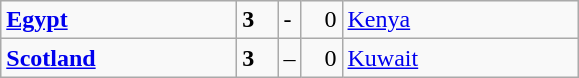<table class="wikitable">
<tr>
<td width=150> <strong><a href='#'>Egypt</a></strong></td>
<td style="width:20px; text-align:left;"><strong>3</strong></td>
<td>-</td>
<td style="width:20px; text-align:right;">0</td>
<td width=150> <a href='#'>Kenya</a></td>
</tr>
<tr>
<td> <strong><a href='#'>Scotland</a></strong></td>
<td style="text-align:left;"><strong>3</strong></td>
<td>–</td>
<td style="text-align:right;">0</td>
<td> <a href='#'>Kuwait</a></td>
</tr>
</table>
